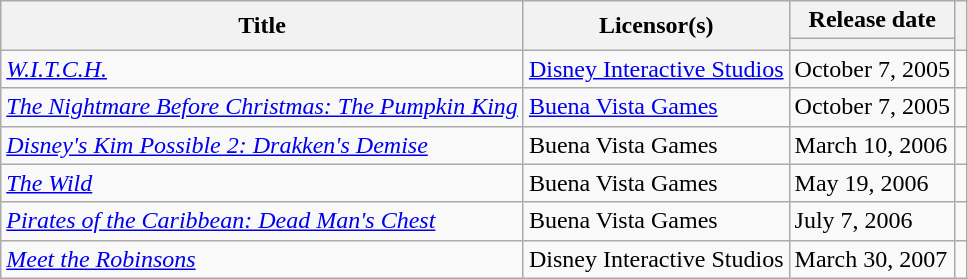<table class="wikitable plainrowheaders sortable">
<tr>
<th rowspan="2">Title</th>
<th rowspan="2">Licensor(s)</th>
<th colspan="1">Release date</th>
<th rowspan="2" class="unsortable"></th>
</tr>
<tr>
<th data-sort-type="date"></th>
</tr>
<tr>
<td><em><a href='#'>W.I.T.C.H.</a></em></td>
<td><a href='#'>Disney Interactive Studios</a></td>
<td>October 7, 2005</td>
<td></td>
</tr>
<tr>
<td><em><a href='#'>The Nightmare Before Christmas: The Pumpkin King</a></em></td>
<td><a href='#'>Buena Vista Games</a></td>
<td>October 7, 2005</td>
<td></td>
</tr>
<tr>
<td><em><a href='#'>Disney's Kim Possible 2: Drakken's Demise</a></em></td>
<td>Buena Vista Games</td>
<td>March 10, 2006</td>
<td></td>
</tr>
<tr>
<td><em><a href='#'>The Wild</a></em></td>
<td>Buena Vista Games</td>
<td>May 19, 2006</td>
<td></td>
</tr>
<tr>
<td><em><a href='#'>Pirates of the Caribbean: Dead Man's Chest</a></em></td>
<td>Buena Vista Games</td>
<td>July 7, 2006</td>
<td></td>
</tr>
<tr>
<td><em><a href='#'>Meet the Robinsons</a></em></td>
<td>Disney Interactive Studios</td>
<td>March 30, 2007</td>
<td></td>
</tr>
</table>
